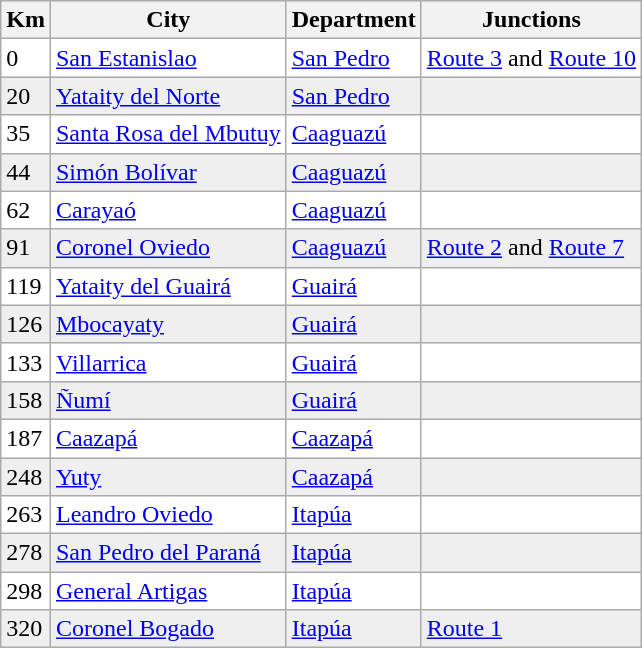<table class="wikitable">
<tr>
<th>Km</th>
<th>City</th>
<th>Department</th>
<th>Junctions</th>
</tr>
<tr bgcolor="ffffff">
<td>0</td>
<td><a href='#'>San Estanislao</a></td>
<td><a href='#'>San Pedro</a></td>
<td> <a href='#'>Route 3</a> and  <a href='#'>Route 10</a></td>
</tr>
<tr bgcolor="efefef">
<td>20</td>
<td><a href='#'>Yataity del Norte</a></td>
<td><a href='#'>San Pedro</a></td>
<td></td>
</tr>
<tr bgcolor="ffffff">
<td>35</td>
<td><a href='#'>Santa Rosa del Mbutuy</a></td>
<td><a href='#'>Caaguazú</a></td>
<td></td>
</tr>
<tr bgcolor="efefef">
<td>44</td>
<td><a href='#'>Simón Bolívar</a></td>
<td><a href='#'>Caaguazú</a></td>
<td></td>
</tr>
<tr bgcolor="ffffff">
<td>62</td>
<td><a href='#'>Carayaó</a></td>
<td><a href='#'>Caaguazú</a></td>
<td></td>
</tr>
<tr bgcolor="efefef">
<td>91</td>
<td><a href='#'>Coronel Oviedo</a></td>
<td><a href='#'>Caaguazú</a></td>
<td> <a href='#'>Route 2</a> and  <a href='#'>Route 7</a></td>
</tr>
<tr bgcolor="ffffff">
<td>119</td>
<td><a href='#'>Yataity del Guairá</a></td>
<td><a href='#'>Guairá</a></td>
<td></td>
</tr>
<tr bgcolor="efefef">
<td>126</td>
<td><a href='#'>Mbocayaty</a></td>
<td><a href='#'>Guairá</a></td>
<td></td>
</tr>
<tr bgcolor="ffffff">
<td>133</td>
<td><a href='#'>Villarrica</a></td>
<td><a href='#'>Guairá</a></td>
<td></td>
</tr>
<tr bgcolor="efefef">
<td>158</td>
<td><a href='#'>Ñumí</a></td>
<td><a href='#'>Guairá</a></td>
<td></td>
</tr>
<tr bgcolor="ffffff">
<td>187</td>
<td><a href='#'>Caazapá</a></td>
<td><a href='#'>Caazapá</a></td>
<td></td>
</tr>
<tr bgcolor="efefef">
<td>248</td>
<td><a href='#'>Yuty</a></td>
<td><a href='#'>Caazapá</a></td>
<td></td>
</tr>
<tr bgcolor="ffffff">
<td>263</td>
<td><a href='#'>Leandro Oviedo</a></td>
<td><a href='#'>Itapúa</a></td>
<td></td>
</tr>
<tr bgcolor="efefef">
<td>278</td>
<td><a href='#'>San Pedro del Paraná</a></td>
<td><a href='#'>Itapúa</a></td>
<td></td>
</tr>
<tr bgcolor="ffffff">
<td>298</td>
<td><a href='#'>General Artigas</a></td>
<td><a href='#'>Itapúa</a></td>
<td></td>
</tr>
<tr bgcolor="efefef">
<td>320</td>
<td><a href='#'>Coronel Bogado</a></td>
<td><a href='#'>Itapúa</a></td>
<td> <a href='#'>Route 1</a></td>
</tr>
</table>
